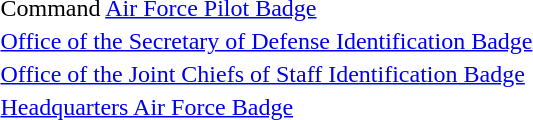<table>
<tr>
<td></td>
<td>Command <a href='#'>Air Force Pilot Badge</a></td>
</tr>
<tr>
<td></td>
<td><a href='#'>Office of the Secretary of Defense Identification Badge</a></td>
</tr>
<tr>
<td></td>
<td><a href='#'>Office of the Joint Chiefs of Staff Identification Badge</a></td>
</tr>
<tr>
<td></td>
<td><a href='#'>Headquarters Air Force Badge</a></td>
</tr>
</table>
